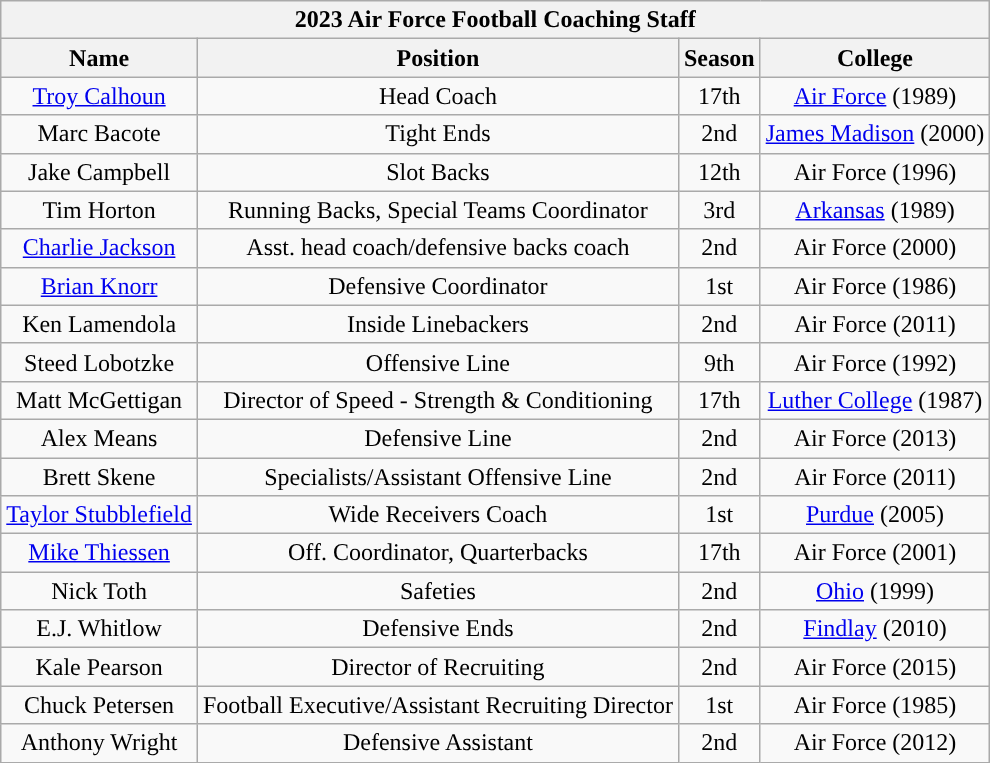<table class="wikitable" style="text-align:center">
<tr>
<th colspan=4>2023 Air Force Football Coaching Staff</th>
</tr>
<tr>
<th>Name</th>
<th>Position</th>
<th>Season</th>
<th>College</th>
</tr>
<tr>
<td><a href='#'>Troy Calhoun</a></td>
<td>Head Coach</td>
<td>17th</td>
<td><a href='#'>Air Force</a> (1989)</td>
</tr>
<tr>
<td>Marc Bacote</td>
<td>Tight Ends</td>
<td>2nd</td>
<td><a href='#'>James Madison</a> (2000)</td>
</tr>
<tr>
<td>Jake Campbell</td>
<td>Slot Backs</td>
<td>12th</td>
<td>Air Force (1996)</td>
</tr>
<tr>
<td>Tim Horton</td>
<td>Running Backs, Special Teams Coordinator</td>
<td>3rd</td>
<td><a href='#'>Arkansas</a> (1989)</td>
</tr>
<tr>
<td><a href='#'>Charlie Jackson</a></td>
<td>Asst. head coach/defensive backs coach</td>
<td>2nd</td>
<td>Air Force (2000)</td>
</tr>
<tr>
<td><a href='#'>Brian Knorr</a></td>
<td>Defensive Coordinator</td>
<td>1st</td>
<td>Air Force (1986)</td>
</tr>
<tr>
<td>Ken Lamendola</td>
<td>Inside Linebackers</td>
<td>2nd</td>
<td>Air Force (2011)</td>
</tr>
<tr>
<td>Steed Lobotzke</td>
<td>Offensive Line</td>
<td>9th</td>
<td>Air Force (1992)</td>
</tr>
<tr>
<td>Matt McGettigan</td>
<td>Director of Speed - Strength & Conditioning</td>
<td>17th</td>
<td><a href='#'>Luther College</a> (1987)</td>
</tr>
<tr>
<td>Alex Means</td>
<td>Defensive Line</td>
<td>2nd</td>
<td>Air Force (2013)</td>
</tr>
<tr>
<td>Brett Skene</td>
<td>Specialists/Assistant Offensive Line</td>
<td>2nd</td>
<td>Air Force (2011)</td>
</tr>
<tr>
<td><a href='#'>Taylor Stubblefield</a></td>
<td>Wide Receivers Coach</td>
<td>1st</td>
<td><a href='#'>Purdue</a> (2005)</td>
</tr>
<tr>
<td><a href='#'>Mike Thiessen</a></td>
<td>Off. Coordinator, Quarterbacks</td>
<td>17th</td>
<td>Air Force (2001)</td>
</tr>
<tr>
<td>Nick Toth</td>
<td>Safeties</td>
<td>2nd</td>
<td><a href='#'>Ohio</a> (1999)</td>
</tr>
<tr>
<td>E.J. Whitlow</td>
<td>Defensive Ends</td>
<td>2nd</td>
<td><a href='#'>Findlay</a> (2010)</td>
</tr>
<tr>
<td>Kale Pearson</td>
<td>Director of Recruiting</td>
<td>2nd</td>
<td>Air Force (2015)</td>
</tr>
<tr>
<td>Chuck Petersen</td>
<td>Football Executive/Assistant Recruiting Director</td>
<td>1st</td>
<td>Air Force (1985)</td>
</tr>
<tr>
<td>Anthony Wright</td>
<td>Defensive Assistant</td>
<td>2nd</td>
<td>Air Force (2012)</td>
</tr>
</table>
